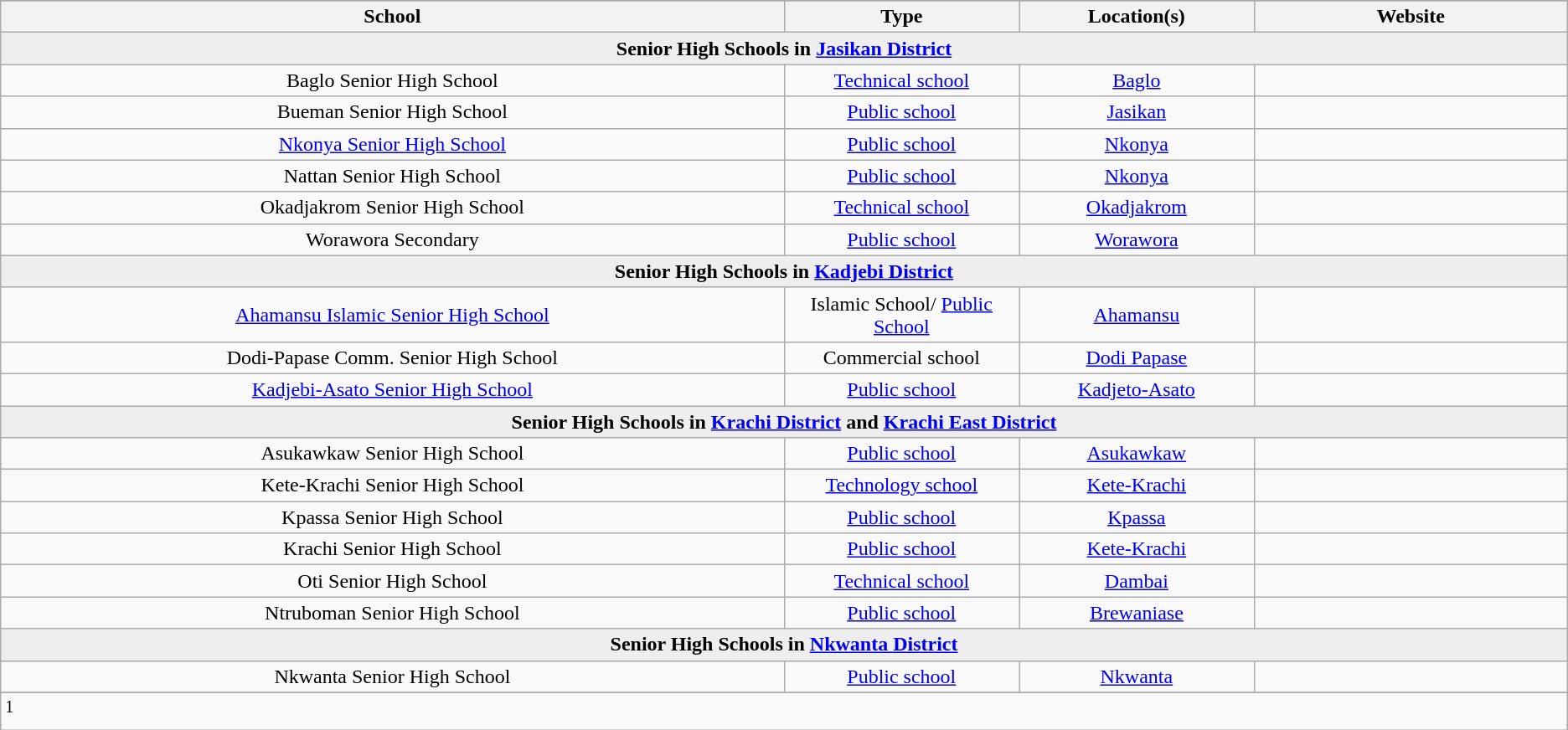<table class="wikitable sortable">
<tr>
</tr>
<tr>
<th style="width:50%;" class="unsortable">School</th>
<th style="width:15%;" class="unsortable">Type</th>
<th style="width:15%;" class="unsortable">Location(s)</th>
<th style="width:20%;" class="unsortable">Website</th>
</tr>
<tr style="background:#eee;">
<td colspan="4" style="text-align:center;"><strong>Senior High Schools in <a href='#'>Jasikan District</a></strong></td>
</tr>
<tr>
<td style="text-align:center;">Baglo Senior High School</td>
<td style="text-align:center;"><a href='#'>Technical school</a></td>
<td style="text-align:center;"><a href='#'>Baglo</a></td>
<td></td>
</tr>
<tr>
<td style="text-align:center;">Bueman Senior High School</td>
<td style="text-align:center;"><a href='#'>Public school</a></td>
<td style="text-align:center;"><a href='#'>Jasikan</a></td>
<td></td>
</tr>
<tr>
<td style="text-align:center;"><a href='#'>Nkonya Senior High School</a></td>
<td style="text-align:center;"><a href='#'>Public school</a></td>
<td style="text-align:center;"><a href='#'>Nkonya</a></td>
<td></td>
</tr>
<tr>
<td style="text-align:center;">Nattan Senior High School</td>
<td style="text-align:center;"><a href='#'>Public school</a></td>
<td style="text-align:center;"><a href='#'>Nkonya</a></td>
<td></td>
</tr>
<tr>
<td style="text-align:center;">Okadjakrom Senior High School</td>
<td style="text-align:center;"><a href='#'>Technical school</a></td>
<td style="text-align:center;"><a href='#'>Okadjakrom</a></td>
<td></td>
</tr>
<tr>
<td style="text-align:center;">Worawora Secondary</td>
<td style="text-align:center;"><a href='#'>Public school</a></td>
<td style="text-align:center;"><a href='#'>Worawora</a></td>
<td></td>
</tr>
<tr style="background:#eee;">
<td colspan="4" style="text-align:center;"><strong>Senior High Schools in <a href='#'>Kadjebi District</a></strong></td>
</tr>
<tr>
<td style="text-align:center;"><a href='#'>Ahamansu Islamic Senior High School</a></td>
<td style="text-align:center;">Islamic School/ <a href='#'>Public School</a></td>
<td style="text-align:center;"><a href='#'>Ahamansu</a></td>
<td></td>
</tr>
<tr>
<td style="text-align:center;">Dodi-Papase Comm. Senior High School</td>
<td style="text-align:center;">Commercial school</td>
<td style="text-align:center;"><a href='#'>Dodi Papase</a></td>
<td></td>
</tr>
<tr>
<td style="text-align:center;"><a href='#'>Kadjebi-Asato Senior High School</a></td>
<td style="text-align:center;"><a href='#'>Public school</a></td>
<td style="text-align:center;"><a href='#'>Kadjeto-Asato</a></td>
<td></td>
</tr>
<tr style="background:#eee;">
<td colspan="4" style="text-align:center;"><strong>Senior High Schools in <a href='#'>Krachi District</a> and <a href='#'>Krachi East District</a></strong></td>
</tr>
<tr>
<td style="text-align:center;">Asukawkaw Senior High School</td>
<td style="text-align:center;"><a href='#'>Public school</a></td>
<td style="text-align:center;"><a href='#'>Asukawkaw</a></td>
<td></td>
</tr>
<tr>
<td style="text-align:center;">Kete-Krachi Senior High School</td>
<td style="text-align:center;"><a href='#'>Technology school</a></td>
<td style="text-align:center;"><a href='#'>Kete-Krachi</a></td>
<td></td>
</tr>
<tr>
<td style="text-align:center;">Kpassa Senior High School</td>
<td style="text-align:center;"><a href='#'>Public school</a></td>
<td style="text-align:center;"><a href='#'>Kpassa</a></td>
<td></td>
</tr>
<tr>
<td style="text-align:center;">Krachi Senior High School</td>
<td style="text-align:center;"><a href='#'>Public school</a></td>
<td style="text-align:center;"><a href='#'>Kete-Krachi</a></td>
<td></td>
</tr>
<tr>
<td style="text-align:center;">Oti Senior High School</td>
<td style="text-align:center;"><a href='#'>Technical school</a></td>
<td style="text-align:center;"><a href='#'>Dambai</a></td>
<td></td>
</tr>
<tr>
<td style="text-align:center;">Ntruboman Senior High School</td>
<td style="text-align:center;"><a href='#'>Public school</a></td>
<td style="text-align:center;"><a href='#'>Brewaniase</a></td>
<td></td>
</tr>
<tr style="background:#eee;">
<td colspan="4" style="text-align:center;"><strong>Senior High Schools in <a href='#'>Nkwanta District</a></strong></td>
</tr>
<tr>
<td style="text-align:center;">Nkwanta Senior High School</td>
<td style="text-align:center;"><a href='#'>Public school</a></td>
<td style="text-align:center;"><a href='#'>Nkwanta</a></td>
<td></td>
</tr>
<tr style="background:#eee;">
</tr>
<tr>
<td colspan=4><span></span><sup>1</sup></td>
</tr>
</table>
